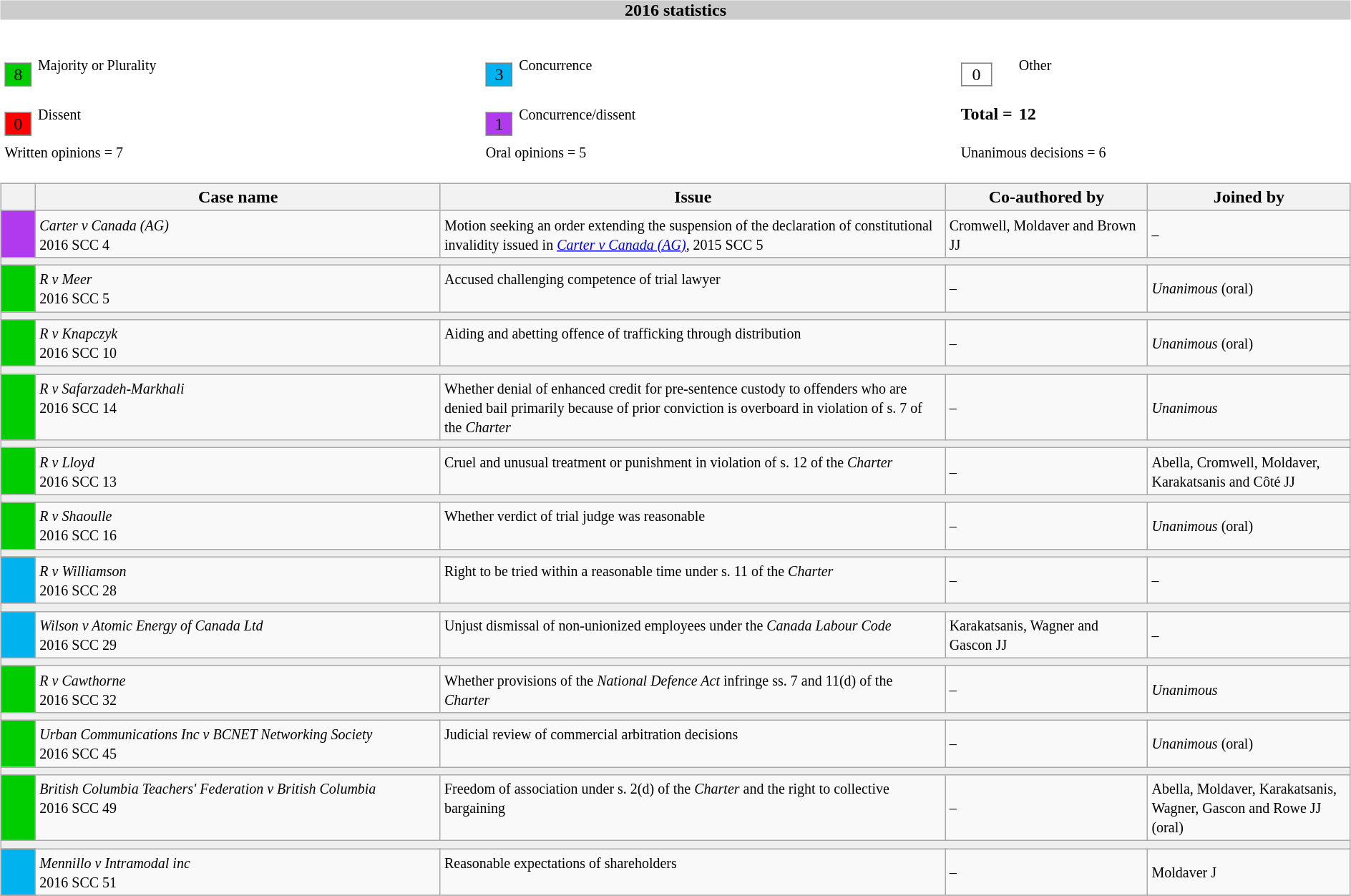<table width=100%>
<tr>
<td><br><table width=100% align=center cellpadding=0 cellspacing=0>
<tr>
<th bgcolor=#CCCCCC>2016 statistics</th>
</tr>
<tr>
<td><br><table width=100% cellpadding="2" cellspacing="2" border="0"width=25px>
<tr>
<td><br><table border="1" style="border-collapse:collapse;">
<tr>
<td align=center bgcolor=#00CD00 width=25px>8</td>
</tr>
</table>
</td>
<td><small>Majority or Plurality</small></td>
<td width=25px><br><table border="1" style="border-collapse:collapse;">
<tr>
<td align=center width=25px bgcolor=#00B2EE>3</td>
</tr>
</table>
</td>
<td><small>Concurrence</small></td>
<td width=25px><br><table border="1" style="border-collapse:collapse;">
<tr>
<td align=center width=25px bgcolor=white>0</td>
</tr>
</table>
</td>
<td><small>Other</small></td>
</tr>
<tr>
<td width=25px><br><table border="1" style="border-collapse:collapse;">
<tr>
<td align=center width=25px bgcolor=red>0</td>
</tr>
</table>
</td>
<td><small>Dissent</small></td>
<td width=25px><br><table border="1" style="border-collapse:collapse;">
<tr>
<td align=center width=25px bgcolor=#B23AEE>1</td>
</tr>
</table>
</td>
<td><small>Concurrence/dissent</small></td>
<td white-space: nowrap><strong>Total = </strong></td>
<td><strong>12</strong></td>
</tr>
<tr>
<td colspan=2><small>Written opinions = 7</small></td>
<td colspan=2><small>Oral opinions = 5</small></td>
<td colspan=2><small> Unanimous decisions = 6</small></td>
</tr>
</table>
<table class="wikitable" width=100%>
<tr bgcolor="#CCCCCC">
<th width=25px></th>
<th width=30%>Case name</th>
<th>Issue</th>
<th width=15%>Co-authored by</th>
<th width=15%>Joined by</th>
</tr>
<tr>
<td bgcolor="B23AEE"></td>
<td align=left valign=top><small><em>Carter v Canada (AG)</em><br> 2016 SCC 4 </small></td>
<td valign=top><small> Motion seeking an order extending the suspension of the declaration of constitutional invalidity issued in <em><a href='#'>Carter v Canada (AG)</a></em>, 2015 SCC 5</small></td>
<td><small> Cromwell, Moldaver and Brown JJ</small></td>
<td><small>  –</small></td>
</tr>
<tr>
<td bgcolor=#EEEEEE colspan=5 valign=top><small></small></td>
</tr>
<tr>
<td bgcolor="00cd00"></td>
<td align=left valign=top><small><em>R v Meer</em><br> 2016 SCC 5 </small></td>
<td valign=top><small> Accused challenging competence of trial lawyer</small></td>
<td><small> –</small></td>
<td><small> <em>Unanimous</em> (oral)</small></td>
</tr>
<tr>
<td bgcolor=#EEEEEE colspan=5 valign=top><small></small></td>
</tr>
<tr>
<td bgcolor="00cd00"></td>
<td align=left valign=top><small><em>R v Knapczyk</em><br> 2016 SCC 10 </small></td>
<td valign=top><small>Aiding and abetting offence of trafficking through distribution</small></td>
<td><small> –</small></td>
<td><small> <em>Unanimous</em> (oral)</small></td>
</tr>
<tr>
<td bgcolor=#EEEEEE colspan=5 valign=top><small></small></td>
</tr>
<tr>
<td bgcolor="00cd00"></td>
<td align=left valign=top><small><em>R v Safarzadeh-Markhali</em><br> 2016 SCC 14 </small></td>
<td valign=top><small>Whether denial of enhanced credit for pre-sentence custody to offenders who are denied bail primarily because of prior conviction is overboard in violation of s. 7 of the <em>Charter</em></small></td>
<td><small> –</small></td>
<td><small> <em>Unanimous</em></small></td>
</tr>
<tr>
<td bgcolor=#EEEEEE colspan=5 valign=top><small></small></td>
</tr>
<tr>
<td bgcolor="00cd00"></td>
<td align=left valign=top><small><em>R v Lloyd</em><br> 2016 SCC 13 </small></td>
<td valign=top><small>Cruel and unusual treatment or punishment in violation of s. 12 of the <em>Charter</em></small></td>
<td><small> –</small></td>
<td><small> Abella, Cromwell, Moldaver, Karakatsanis and Côté JJ</small></td>
</tr>
<tr>
<td bgcolor=#EEEEEE colspan=5 valign=top><small></small></td>
</tr>
<tr>
<td bgcolor="00cd00"></td>
<td align=left valign=top><small><em>R v Shaoulle</em><br> 2016 SCC 16 </small></td>
<td valign=top><small>Whether verdict of trial judge was reasonable</small></td>
<td><small> –</small></td>
<td><small> <em>Unanimous</em> (oral)</small></td>
</tr>
<tr>
<td bgcolor=#EEEEEE colspan=5 valign=top><small></small></td>
</tr>
<tr>
<td bgcolor="00B2EE"></td>
<td align=left valign=top><small><em>R v Williamson</em><br> 2016 SCC 28 </small></td>
<td valign=top><small>Right to be tried within a reasonable time under s. 11 of the <em>Charter</em></small></td>
<td><small> –</small></td>
<td><small> –</small></td>
</tr>
<tr>
<td bgcolor=#EEEEEE colspan=5 valign=top><small></small></td>
</tr>
<tr>
<td bgcolor="00B2EE"></td>
<td align=left valign=top><small><em>Wilson v Atomic Energy of Canada Ltd</em><br> 2016 SCC 29 </small></td>
<td valign=top><small>Unjust dismissal of non-unionized employees under the <em>Canada Labour Code</em></small></td>
<td><small> Karakatsanis, Wagner and Gascon JJ</small></td>
<td><small> –</small></td>
</tr>
<tr>
<td bgcolor=#EEEEEE colspan=5 valign=top><small></small></td>
</tr>
<tr>
<td bgcolor="00cd00"></td>
<td align=left valign=top><small><em>R v Cawthorne</em><br> 2016 SCC 32 </small></td>
<td valign=top><small>Whether provisions of the <em>National Defence Act</em> infringe ss. 7 and 11(d) of the <em>Charter</em></small></td>
<td><small> –</small></td>
<td><small> <em>Unanimous</em></small></td>
</tr>
<tr>
<td bgcolor=#EEEEEE colspan=5 valign=top><small></small></td>
</tr>
<tr>
<td bgcolor="00cd00"></td>
<td align=left valign=top><small><em>Urban Communications Inc v BCNET Networking Society</em><br> 2016 SCC 45 </small></td>
<td valign=top><small>Judicial review of commercial arbitration decisions</small></td>
<td><small> –</small></td>
<td><small> <em>Unanimous</em> (oral)</small></td>
</tr>
<tr>
<td bgcolor=#EEEEEE colspan=5 valign=top><small></small></td>
</tr>
<tr>
<td bgcolor="00cd00"></td>
<td align=left valign=top><small><em>British Columbia Teachers' Federation v British Columbia</em><br> 2016 SCC 49 </small></td>
<td valign=top><small>Freedom of association under s. 2(d) of the <em>Charter</em> and the right to collective bargaining</small></td>
<td><small> –</small></td>
<td><small> Abella, Moldaver, Karakatsanis, Wagner, Gascon and Rowe JJ (oral)</small></td>
</tr>
<tr>
<td bgcolor=#EEEEEE colspan=5 valign=top><small></small></td>
</tr>
<tr>
<td bgcolor="00B2EE"></td>
<td align=left valign=top><small><em>Mennillo v Intramodal inc</em><br> 2016 SCC 51 </small></td>
<td valign=top><small>Reasonable expectations of shareholders</small></td>
<td><small> –</small></td>
<td><small> Moldaver J</small></td>
</tr>
<tr>
</tr>
</table>
</td>
</tr>
</table>
</td>
</tr>
</table>
